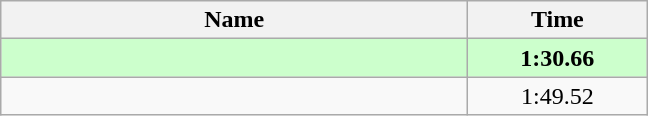<table class="wikitable" style="text-align:center;">
<tr>
<th style="width:19em">Name</th>
<th style="width:7em">Time</th>
</tr>
<tr bgcolor=ccffcc>
<td align=left><strong></strong></td>
<td><strong>1:30.66</strong></td>
</tr>
<tr>
<td align=left></td>
<td>1:49.52</td>
</tr>
</table>
